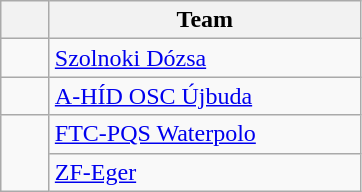<table class="wikitable" style="text-align:center">
<tr>
<th width=25></th>
<th width=200>Team</th>
</tr>
<tr>
<td></td>
<td align=left> <a href='#'>Szolnoki Dózsa</a></td>
</tr>
<tr>
<td></td>
<td align=left> <a href='#'>A-HÍD OSC Újbuda</a></td>
</tr>
<tr>
<td rowspan=2></td>
<td align=left> <a href='#'>FTC-PQS Waterpolo</a></td>
</tr>
<tr>
<td align=left> <a href='#'>ZF-Eger</a></td>
</tr>
</table>
